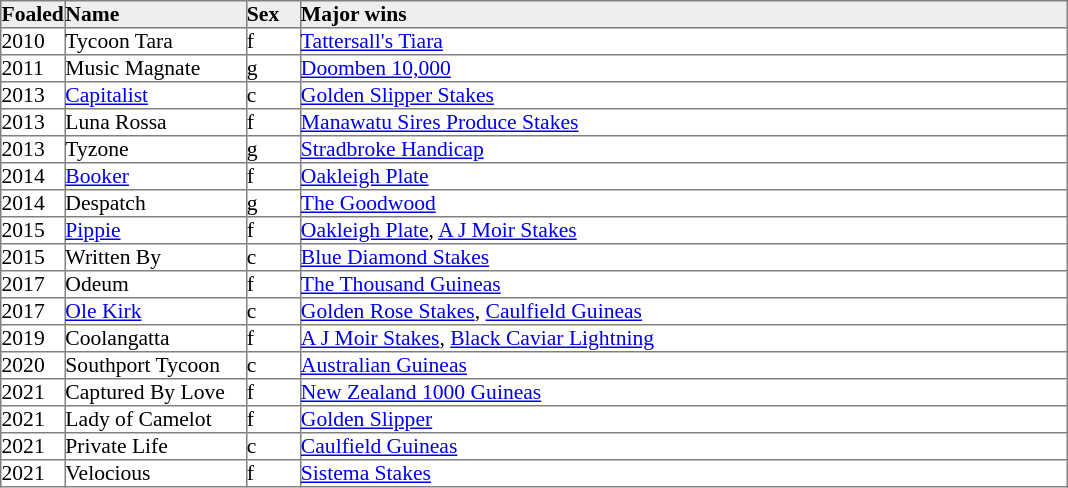<table border="1" cellpadding="0" style="border-collapse: collapse; font-size:90%">
<tr bgcolor="#eeeeee">
<td width="35px"><strong>Foaled</strong></td>
<td width="120px"><strong>Name</strong></td>
<td width="35px"><strong>Sex</strong></td>
<td width="510px"><strong>Major wins</strong></td>
</tr>
<tr>
<td>2010</td>
<td>Tycoon Tara</td>
<td>f</td>
<td><a href='#'>Tattersall's Tiara</a></td>
</tr>
<tr>
<td>2011</td>
<td>Music Magnate</td>
<td>g</td>
<td><a href='#'>Doomben 10,000</a></td>
</tr>
<tr>
<td>2013</td>
<td><a href='#'>Capitalist</a></td>
<td>c</td>
<td><a href='#'>Golden Slipper Stakes</a></td>
</tr>
<tr>
<td>2013</td>
<td>Luna Rossa</td>
<td>f</td>
<td><a href='#'>Manawatu Sires Produce Stakes</a></td>
</tr>
<tr>
<td>2013</td>
<td>Tyzone</td>
<td>g</td>
<td><a href='#'>Stradbroke Handicap</a></td>
</tr>
<tr>
<td>2014</td>
<td><a href='#'>Booker</a></td>
<td>f</td>
<td><a href='#'>Oakleigh Plate</a></td>
</tr>
<tr>
<td>2014</td>
<td>Despatch</td>
<td>g</td>
<td><a href='#'>The Goodwood</a></td>
</tr>
<tr>
<td>2015</td>
<td><a href='#'>Pippie</a></td>
<td>f</td>
<td><a href='#'>Oakleigh Plate</a>, <a href='#'>A J Moir Stakes</a></td>
</tr>
<tr>
<td>2015</td>
<td>Written By</td>
<td>c</td>
<td><a href='#'>Blue Diamond Stakes</a></td>
</tr>
<tr>
<td>2017</td>
<td>Odeum</td>
<td>f</td>
<td><a href='#'>The Thousand Guineas</a></td>
</tr>
<tr>
<td>2017</td>
<td><a href='#'>Ole Kirk</a></td>
<td>c</td>
<td><a href='#'>Golden Rose Stakes</a>, <a href='#'>Caulfield Guineas</a></td>
</tr>
<tr>
<td>2019</td>
<td>Coolangatta</td>
<td>f</td>
<td><a href='#'>A J Moir Stakes</a>, <a href='#'>Black Caviar Lightning</a></td>
</tr>
<tr>
<td>2020</td>
<td>Southport Tycoon</td>
<td>c</td>
<td><a href='#'>Australian Guineas</a></td>
</tr>
<tr>
<td>2021</td>
<td>Captured By Love</td>
<td>f</td>
<td><a href='#'>New Zealand 1000 Guineas</a></td>
</tr>
<tr>
<td>2021</td>
<td>Lady of Camelot</td>
<td>f</td>
<td><a href='#'>Golden Slipper</a></td>
</tr>
<tr>
<td>2021</td>
<td>Private Life</td>
<td>c</td>
<td><a href='#'>Caulfield Guineas</a></td>
</tr>
<tr>
<td>2021</td>
<td>Velocious</td>
<td>f</td>
<td><a href='#'>Sistema Stakes</a></td>
</tr>
</table>
